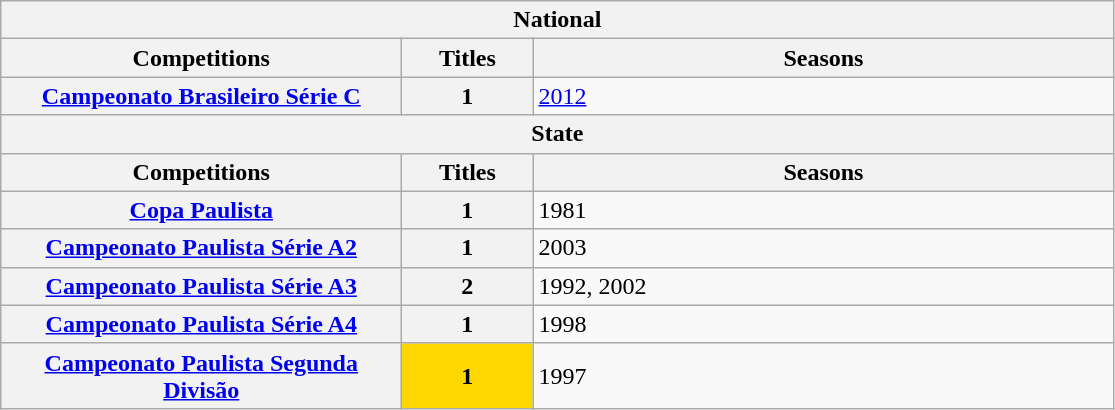<table class="wikitable">
<tr>
<th colspan="3">National</th>
</tr>
<tr>
<th style="width:260px">Competitions</th>
<th style="width:80px">Titles</th>
<th style="width:380px">Seasons</th>
</tr>
<tr>
<th><a href='#'>Campeonato Brasileiro Série C</a></th>
<th style="text-align:center"><strong>1</strong></th>
<td align="left"><a href='#'>2012</a></td>
</tr>
<tr>
<th colspan="3">State</th>
</tr>
<tr>
<th>Competitions</th>
<th>Titles</th>
<th>Seasons</th>
</tr>
<tr>
<th style="text-align:center"><a href='#'>Copa Paulista</a></th>
<th style="text-align:center"><strong>1</strong></th>
<td align="left">1981</td>
</tr>
<tr>
<th style="text-align:center"><a href='#'>Campeonato Paulista Série A2</a></th>
<th style="text-align:center"><strong>1</strong></th>
<td align="left">2003</td>
</tr>
<tr>
<th style="text-align:center"><a href='#'>Campeonato Paulista Série A3</a></th>
<th style="text-align:center"><strong>2</strong></th>
<td align="left">1992, 2002</td>
</tr>
<tr>
<th style="text-align:center"><a href='#'>Campeonato Paulista Série A4</a></th>
<th style="text-align:center"><strong>1</strong></th>
<td align="left">1998</td>
</tr>
<tr>
<th style="text-align:center"><a href='#'>Campeonato Paulista Segunda Divisão</a></th>
<td bgcolor="gold" style="text-align:center"><strong>1</strong></td>
<td align="left">1997</td>
</tr>
</table>
